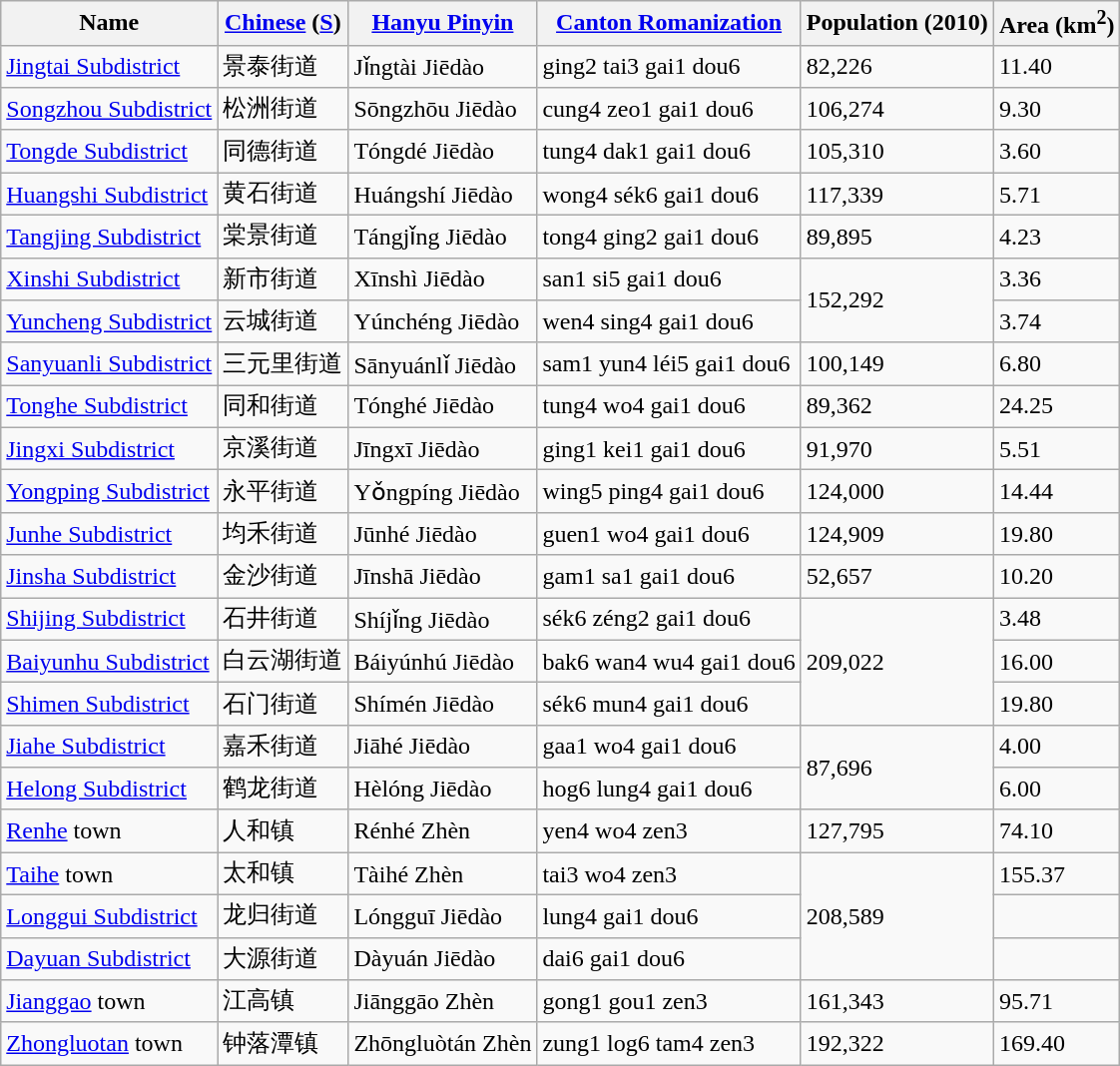<table class="wikitable">
<tr>
<th>Name</th>
<th><a href='#'>Chinese</a> (<a href='#'>S</a>)</th>
<th><a href='#'>Hanyu Pinyin</a></th>
<th><a href='#'>Canton Romanization</a></th>
<th>Population (2010)</th>
<th>Area (km<sup>2</sup>)</th>
</tr>
<tr>
<td><a href='#'>Jingtai Subdistrict</a></td>
<td>景泰街道</td>
<td>Jǐngtài Jiēdào</td>
<td>ging2 tai3 gai1 dou6</td>
<td>82,226</td>
<td>11.40</td>
</tr>
<tr>
<td><a href='#'>Songzhou Subdistrict</a></td>
<td>松洲街道</td>
<td>Sōngzhōu Jiēdào</td>
<td>cung4 zeo1 gai1 dou6</td>
<td>106,274</td>
<td>9.30</td>
</tr>
<tr>
<td><a href='#'>Tongde Subdistrict</a></td>
<td>同德街道</td>
<td>Tóngdé Jiēdào</td>
<td>tung4 dak1 gai1 dou6</td>
<td>105,310</td>
<td>3.60</td>
</tr>
<tr>
<td><a href='#'>Huangshi Subdistrict</a></td>
<td>黄石街道</td>
<td>Huángshí Jiēdào</td>
<td>wong4 sék6 gai1 dou6</td>
<td>117,339</td>
<td>5.71</td>
</tr>
<tr>
<td><a href='#'>Tangjing Subdistrict</a></td>
<td>棠景街道</td>
<td>Tángjǐng Jiēdào</td>
<td>tong4 ging2 gai1 dou6</td>
<td>89,895</td>
<td>4.23</td>
</tr>
<tr>
<td><a href='#'>Xinshi Subdistrict</a></td>
<td>新市街道</td>
<td>Xīnshì Jiēdào</td>
<td>san1 si5 gai1 dou6</td>
<td rowspan="2">152,292</td>
<td>3.36</td>
</tr>
<tr>
<td><a href='#'>Yuncheng Subdistrict</a></td>
<td>云城街道</td>
<td>Yúnchéng Jiēdào</td>
<td>wen4 sing4 gai1 dou6</td>
<td>3.74</td>
</tr>
<tr>
<td><a href='#'>Sanyuanli Subdistrict</a></td>
<td>三元里街道</td>
<td>Sānyuánlǐ Jiēdào</td>
<td>sam1 yun4 léi5 gai1 dou6</td>
<td>100,149</td>
<td>6.80</td>
</tr>
<tr>
<td><a href='#'>Tonghe Subdistrict</a></td>
<td>同和街道</td>
<td>Tónghé Jiēdào</td>
<td>tung4 wo4 gai1 dou6</td>
<td>89,362</td>
<td>24.25</td>
</tr>
<tr>
<td><a href='#'>Jingxi Subdistrict</a></td>
<td>京溪街道</td>
<td>Jīngxī Jiēdào</td>
<td>ging1 kei1 gai1 dou6</td>
<td>91,970</td>
<td>5.51</td>
</tr>
<tr>
<td><a href='#'>Yongping Subdistrict</a></td>
<td>永平街道</td>
<td>Yǒngpíng Jiēdào</td>
<td>wing5 ping4 gai1 dou6</td>
<td>124,000</td>
<td>14.44</td>
</tr>
<tr>
<td><a href='#'>Junhe Subdistrict</a></td>
<td>均禾街道</td>
<td>Jūnhé Jiēdào</td>
<td>guen1 wo4 gai1 dou6</td>
<td>124,909</td>
<td>19.80</td>
</tr>
<tr>
<td><a href='#'>Jinsha Subdistrict</a></td>
<td>金沙街道</td>
<td>Jīnshā Jiēdào</td>
<td>gam1 sa1 gai1 dou6</td>
<td>52,657</td>
<td>10.20</td>
</tr>
<tr>
<td><a href='#'>Shijing Subdistrict</a></td>
<td>石井街道</td>
<td>Shíjǐng Jiēdào</td>
<td>sék6 zéng2 gai1 dou6</td>
<td rowspan="3">209,022</td>
<td>3.48</td>
</tr>
<tr>
<td><a href='#'>Baiyunhu Subdistrict</a></td>
<td>白云湖街道</td>
<td>Báiyúnhú Jiēdào</td>
<td>bak6 wan4 wu4 gai1 dou6</td>
<td>16.00</td>
</tr>
<tr>
<td><a href='#'>Shimen Subdistrict</a></td>
<td>石门街道</td>
<td>Shímén Jiēdào</td>
<td>sék6 mun4 gai1 dou6</td>
<td>19.80</td>
</tr>
<tr>
<td><a href='#'>Jiahe Subdistrict</a></td>
<td>嘉禾街道</td>
<td>Jiāhé Jiēdào</td>
<td>gaa1 wo4 gai1 dou6</td>
<td rowspan="2">87,696</td>
<td>4.00</td>
</tr>
<tr>
<td><a href='#'>Helong Subdistrict</a></td>
<td>鹤龙街道</td>
<td>Hèlóng Jiēdào</td>
<td>hog6 lung4 gai1 dou6</td>
<td>6.00</td>
</tr>
<tr>
<td><a href='#'>Renhe</a> town</td>
<td>人和镇</td>
<td>Rénhé Zhèn</td>
<td>yen4 wo4 zen3</td>
<td>127,795</td>
<td>74.10</td>
</tr>
<tr>
<td><a href='#'>Taihe</a> town</td>
<td>太和镇</td>
<td>Tàihé Zhèn</td>
<td>tai3 wo4 zen3</td>
<td rowspan="3">208,589</td>
<td>155.37</td>
</tr>
<tr>
<td><a href='#'>Longgui Subdistrict</a></td>
<td>龙归街道</td>
<td>Lóngguī Jiēdào</td>
<td>lung4  gai1 dou6</td>
<td></td>
</tr>
<tr>
<td><a href='#'>Dayuan Subdistrict</a></td>
<td>大源街道</td>
<td>Dàyuán Jiēdào</td>
<td>dai6  gai1 dou6</td>
<td></td>
</tr>
<tr>
<td><a href='#'>Jianggao</a> town</td>
<td>江高镇</td>
<td>Jiānggāo Zhèn</td>
<td>gong1 gou1 zen3</td>
<td>161,343</td>
<td>95.71</td>
</tr>
<tr>
<td><a href='#'>Zhongluotan</a> town</td>
<td>钟落潭镇</td>
<td>Zhōngluòtán Zhèn</td>
<td>zung1 log6 tam4 zen3</td>
<td>192,322</td>
<td>169.40</td>
</tr>
</table>
